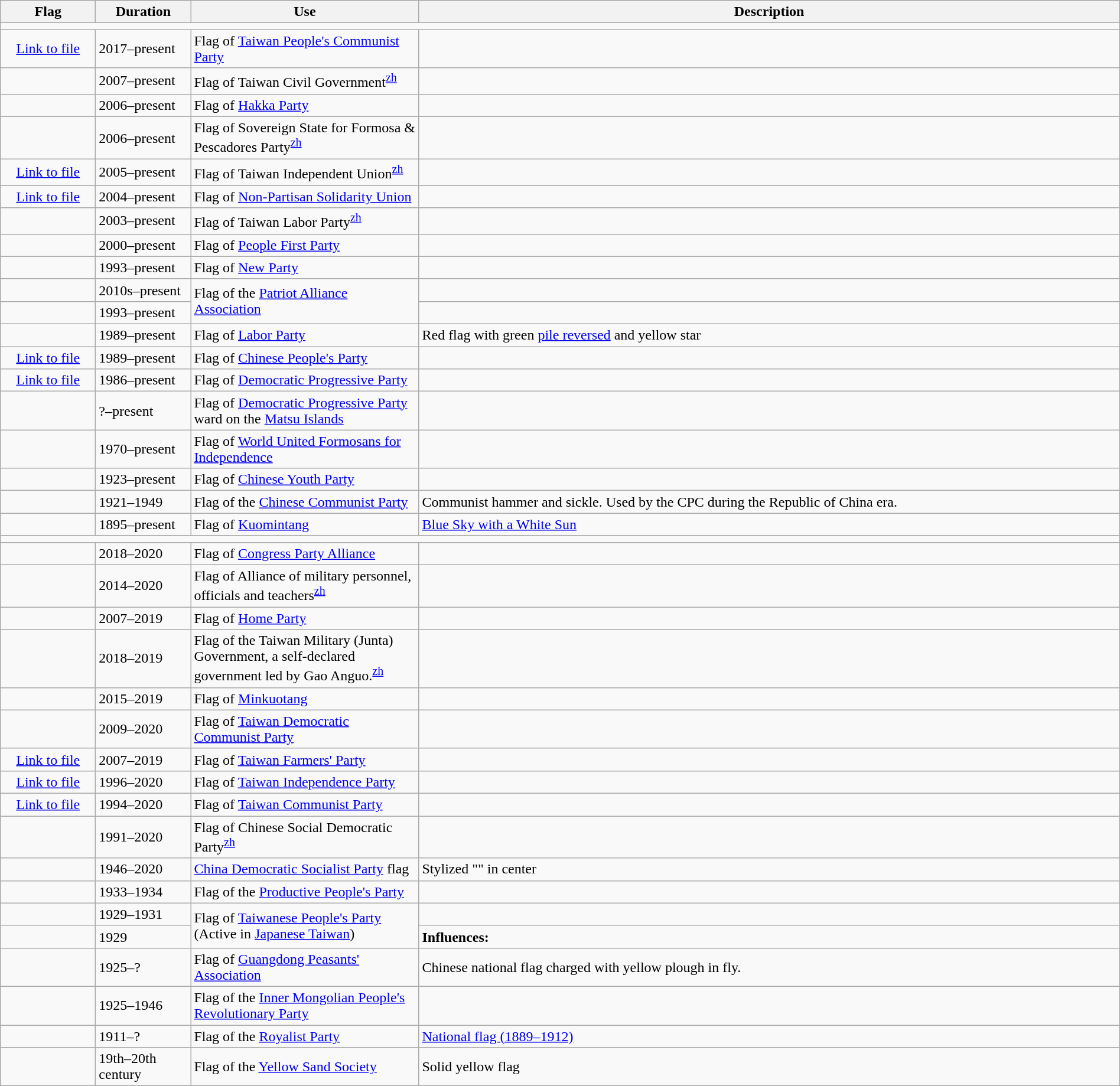<table class="wikitable" width="100%">
<tr>
<th style="width:100px;">Flag</th>
<th style="width:100px;">Duration</th>
<th style="width:250px;">Use</th>
<th style="min-width:250px">Description</th>
</tr>
<tr>
<td colspan="4"></td>
</tr>
<tr>
<td style="text-align:center;"><a href='#'>Link to file</a></td>
<td>2017–present</td>
<td>Flag of <a href='#'>Taiwan People's Communist Party</a></td>
<td></td>
</tr>
<tr>
<td></td>
<td>2007–present</td>
<td>Flag of Taiwan Civil Government<sup><a href='#'>zh</a></sup></td>
<td></td>
</tr>
<tr>
<td></td>
<td>2006–present</td>
<td>Flag of <a href='#'>Hakka Party</a></td>
<td></td>
</tr>
<tr>
<td></td>
<td>2006–present</td>
<td>Flag of Sovereign State for Formosa & Pescadores Party<sup><a href='#'>zh</a></sup></td>
<td></td>
</tr>
<tr>
<td style="text-align:center;"><a href='#'>Link to file</a></td>
<td>2005–present</td>
<td>Flag of Taiwan Independent Union<sup><a href='#'>zh</a></sup></td>
<td></td>
</tr>
<tr>
<td style="text-align:center;"><a href='#'>Link to file</a></td>
<td>2004–present</td>
<td>Flag of <a href='#'>Non-Partisan Solidarity Union</a></td>
<td></td>
</tr>
<tr>
<td></td>
<td>2003–present</td>
<td>Flag of Taiwan Labor Party<sup><a href='#'>zh</a></sup></td>
<td></td>
</tr>
<tr>
<td></td>
<td>2000–present</td>
<td>Flag of <a href='#'>People First Party</a></td>
<td></td>
</tr>
<tr>
<td></td>
<td>1993–present</td>
<td>Flag of <a href='#'>New Party</a></td>
<td></td>
</tr>
<tr>
<td></td>
<td>2010s–present</td>
<td rowspan="2">Flag of the <a href='#'>Patriot Alliance Association</a></td>
<td></td>
</tr>
<tr>
<td></td>
<td>1993–present</td>
</tr>
<tr>
<td></td>
<td>1989–present</td>
<td>Flag of <a href='#'>Labor Party</a></td>
<td>Red flag with green <a href='#'>pile reversed</a> and yellow star</td>
</tr>
<tr>
<td style="text-align:center;"><a href='#'>Link to file</a></td>
<td>1989–present</td>
<td>Flag of <a href='#'>Chinese People's Party</a></td>
<td></td>
</tr>
<tr>
<td style="text-align:center;"><a href='#'>Link to file</a></td>
<td>1986–present</td>
<td>Flag of <a href='#'>Democratic Progressive Party</a></td>
<td></td>
</tr>
<tr>
<td></td>
<td>?–present</td>
<td>Flag of <a href='#'>Democratic Progressive Party</a> ward on the <a href='#'>Matsu Islands</a></td>
<td></td>
</tr>
<tr>
<td></td>
<td>1970–present</td>
<td>Flag of <a href='#'>World United Formosans for Independence</a></td>
<td></td>
</tr>
<tr>
<td></td>
<td>1923–present</td>
<td>Flag of <a href='#'>Chinese Youth Party</a></td>
<td></td>
</tr>
<tr>
<td></td>
<td>1921–1949</td>
<td>Flag of the <a href='#'>Chinese Communist Party</a></td>
<td>Communist hammer and sickle. Used by the CPC during the Republic of China era.</td>
</tr>
<tr>
<td></td>
<td>1895–present</td>
<td>Flag of <a href='#'>Kuomintang</a></td>
<td><a href='#'>Blue Sky with a White Sun</a></td>
</tr>
<tr>
<td colspan="4"></td>
</tr>
<tr>
<td></td>
<td>2018–2020</td>
<td>Flag of <a href='#'>Congress Party Alliance</a></td>
<td></td>
</tr>
<tr>
<td></td>
<td>2014–2020</td>
<td>Flag of Alliance of military personnel, officials and teachers<sup><a href='#'>zh</a></sup></td>
<td></td>
</tr>
<tr>
<td></td>
<td>2007–2019</td>
<td>Flag of <a href='#'>Home Party</a></td>
<td></td>
</tr>
<tr>
<td></td>
<td>2018–2019</td>
<td>Flag of the Taiwan Military (Junta) Government, a self-declared government led by Gao Anguo.<sup><a href='#'>zh</a></sup></td>
<td></td>
</tr>
<tr>
<td></td>
<td>2015–2019</td>
<td>Flag of <a href='#'>Minkuotang</a></td>
<td></td>
</tr>
<tr>
<td></td>
<td>2009–2020</td>
<td>Flag of <a href='#'>Taiwan Democratic Communist Party</a></td>
<td></td>
</tr>
<tr>
<td style="text-align:center;"><a href='#'>Link to file</a></td>
<td>2007–2019</td>
<td>Flag of <a href='#'>Taiwan Farmers' Party</a></td>
<td></td>
</tr>
<tr>
<td style="text-align:center;"><a href='#'>Link to file</a></td>
<td>1996–2020</td>
<td>Flag of <a href='#'>Taiwan Independence Party</a></td>
<td></td>
</tr>
<tr>
<td style="text-align:center;"><a href='#'>Link to file</a></td>
<td>1994–2020</td>
<td>Flag of <a href='#'>Taiwan Communist Party</a></td>
<td></td>
</tr>
<tr>
<td></td>
<td>1991–2020</td>
<td>Flag of Chinese Social Democratic Party<sup><a href='#'>zh</a></sup></td>
<td></td>
</tr>
<tr>
<td></td>
<td>1946–2020</td>
<td><a href='#'>China Democratic Socialist Party</a> flag</td>
<td>Stylized "" in center</td>
</tr>
<tr>
<td></td>
<td>1933–1934</td>
<td>Flag of the <a href='#'>Productive People's Party</a></td>
<td></td>
</tr>
<tr>
<td></td>
<td>1929–1931</td>
<td rowspan="2">Flag of <a href='#'>Taiwanese People's Party</a> (Active in <a href='#'>Japanese Taiwan</a>)</td>
<td></td>
</tr>
<tr>
<td></td>
<td>1929</td>
<td><strong>Influences:</strong> </td>
</tr>
<tr>
<td></td>
<td>1925–?</td>
<td>Flag of <a href='#'>Guangdong Peasants' Association</a></td>
<td>Chinese national flag charged with yellow plough in fly.</td>
</tr>
<tr>
<td></td>
<td>1925–1946</td>
<td>Flag of the <a href='#'>Inner Mongolian People's Revolutionary Party</a></td>
<td></td>
</tr>
<tr>
<td></td>
<td>1911–?</td>
<td>Flag of the <a href='#'>Royalist Party</a></td>
<td><a href='#'>National flag (1889–1912)</a></td>
</tr>
<tr>
<td></td>
<td>19th–20th century</td>
<td>Flag of the <a href='#'>Yellow Sand Society</a></td>
<td>Solid yellow flag</td>
</tr>
</table>
